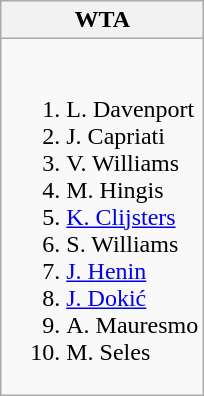<table class="wikitable">
<tr>
<th>WTA</th>
</tr>
<tr style="vertical-align: top;">
<td style="white-space: nowrap;"><br><ol><li> L. Davenport</li><li> J. Capriati</li><li> V. Williams</li><li> M. Hingis</li><li> <a href='#'>K. Clijsters</a></li><li> S. Williams</li><li> <a href='#'>J. Henin</a></li><li> <a href='#'>J. Dokić</a></li><li> A. Mauresmo</li><li> M. Seles</li></ol></td>
</tr>
</table>
